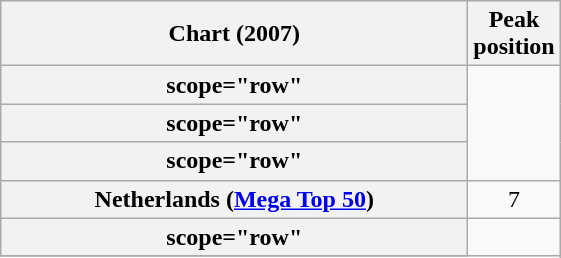<table class="wikitable sortable plainrowheaders">
<tr>
<th scope="col" style="width:19em;">Chart (2007)</th>
<th scope="col">Peak<br>position</th>
</tr>
<tr>
<th>scope="row" </th>
</tr>
<tr>
<th>scope="row" </th>
</tr>
<tr>
<th>scope="row" </th>
</tr>
<tr>
<th scope="row">Netherlands (<a href='#'>Mega Top 50</a>)</th>
<td style="text-align:center;">7</td>
</tr>
<tr>
<th>scope="row" </th>
</tr>
<tr>
</tr>
</table>
